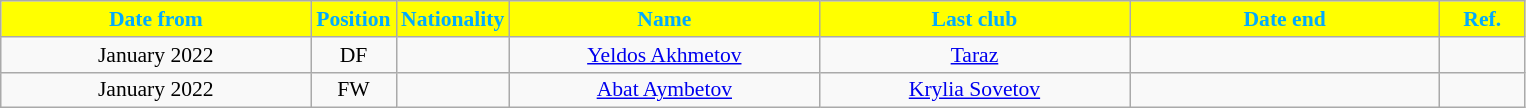<table class="wikitable"  style="text-align:center; font-size:90%; ">
<tr>
<th style="background:#ffff00; color:#00AAFF; width:200px;">Date from</th>
<th style="background:#ffff00; color:#00AAFF; width:50px;">Position</th>
<th style="background:#ffff00; color:#00AAFF; width:50px;">Nationality</th>
<th style="background:#ffff00; color:#00AAFF; width:200px;">Name</th>
<th style="background:#ffff00; color:#00AAFF; width:200px;">Last club</th>
<th style="background:#ffff00; color:#00AAFF; width:200px;">Date end</th>
<th style="background:#ffff00; color:#00AAFF; width:50px;">Ref.</th>
</tr>
<tr>
<td>January 2022</td>
<td>DF</td>
<td></td>
<td><a href='#'>Yeldos Akhmetov</a></td>
<td><a href='#'>Taraz</a></td>
<td></td>
<td></td>
</tr>
<tr>
<td>January 2022</td>
<td>FW</td>
<td></td>
<td><a href='#'>Abat Aymbetov</a></td>
<td><a href='#'>Krylia Sovetov</a></td>
<td></td>
<td></td>
</tr>
</table>
